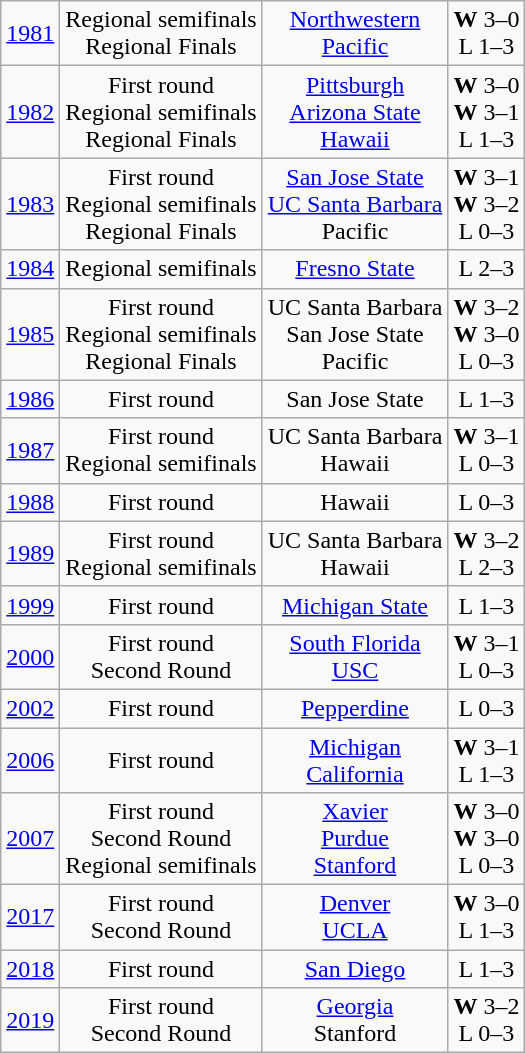<table class="wikitable">
<tr align="center">
<td><a href='#'>1981</a></td>
<td>Regional semifinals<br>Regional Finals</td>
<td><a href='#'>Northwestern</a><br><a href='#'>Pacific</a></td>
<td><strong>W</strong> 3–0<br>L 1–3</td>
</tr>
<tr align="center">
<td><a href='#'>1982</a></td>
<td>First round<br>Regional semifinals<br>Regional Finals</td>
<td><a href='#'>Pittsburgh</a><br><a href='#'>Arizona State</a><br><a href='#'>Hawaii</a></td>
<td><strong>W</strong> 3–0<br><strong>W</strong> 3–1<br>L 1–3</td>
</tr>
<tr align="center">
<td><a href='#'>1983</a></td>
<td>First round<br>Regional semifinals<br>Regional Finals</td>
<td><a href='#'>San Jose State</a><br><a href='#'>UC Santa Barbara</a><br>Pacific</td>
<td><strong>W</strong> 3–1<br><strong>W</strong> 3–2<br>L 0–3</td>
</tr>
<tr align="center">
<td><a href='#'>1984</a></td>
<td>Regional semifinals</td>
<td><a href='#'>Fresno State</a></td>
<td>L 2–3</td>
</tr>
<tr align="center">
<td><a href='#'>1985</a></td>
<td>First round<br>Regional semifinals<br>Regional Finals</td>
<td>UC Santa Barbara<br>San Jose State<br>Pacific</td>
<td><strong>W</strong> 3–2<br><strong>W</strong> 3–0<br>L 0–3</td>
</tr>
<tr align="center">
<td><a href='#'>1986</a></td>
<td>First round</td>
<td>San Jose State</td>
<td>L 1–3</td>
</tr>
<tr align="center">
<td><a href='#'>1987</a></td>
<td>First round<br>Regional semifinals</td>
<td>UC Santa Barbara<br>Hawaii</td>
<td><strong>W</strong> 3–1<br>L 0–3</td>
</tr>
<tr align="center">
<td><a href='#'>1988</a></td>
<td>First round</td>
<td>Hawaii</td>
<td>L 0–3</td>
</tr>
<tr align="center">
<td><a href='#'>1989</a></td>
<td>First round<br>Regional semifinals</td>
<td>UC Santa Barbara<br>Hawaii</td>
<td><strong>W</strong> 3–2<br>L 2–3</td>
</tr>
<tr align="center">
<td><a href='#'>1999</a></td>
<td>First round</td>
<td><a href='#'>Michigan State</a></td>
<td>L 1–3</td>
</tr>
<tr align="center">
<td><a href='#'>2000</a></td>
<td>First round<br>Second Round</td>
<td><a href='#'>South Florida</a><br><a href='#'>USC</a></td>
<td><strong>W</strong> 3–1<br>L 0–3</td>
</tr>
<tr align="center">
<td><a href='#'>2002</a></td>
<td>First round</td>
<td><a href='#'>Pepperdine</a></td>
<td>L 0–3</td>
</tr>
<tr align="center">
<td><a href='#'>2006</a></td>
<td>First round</td>
<td><a href='#'>Michigan</a><br><a href='#'>California</a></td>
<td><strong>W</strong> 3–1<br>L 1–3</td>
</tr>
<tr align="center">
<td><a href='#'>2007</a></td>
<td>First round<br>Second Round<br>Regional semifinals</td>
<td><a href='#'>Xavier</a><br><a href='#'>Purdue</a><br><a href='#'>Stanford</a></td>
<td><strong>W</strong> 3–0<br><strong>W</strong> 3–0<br>L 0–3</td>
</tr>
<tr align="center">
<td><a href='#'>2017</a></td>
<td>First round<br>Second Round</td>
<td><a href='#'>Denver</a><br><a href='#'>UCLA</a></td>
<td><strong>W</strong> 3–0<br>L 1–3</td>
</tr>
<tr align="center">
<td><a href='#'>2018</a></td>
<td>First round</td>
<td><a href='#'>San Diego</a></td>
<td>L 1–3</td>
</tr>
<tr align="center">
<td><a href='#'>2019</a></td>
<td>First round<br>Second Round</td>
<td><a href='#'>Georgia</a><br>Stanford</td>
<td><strong>W</strong> 3–2<br>L 0–3</td>
</tr>
</table>
